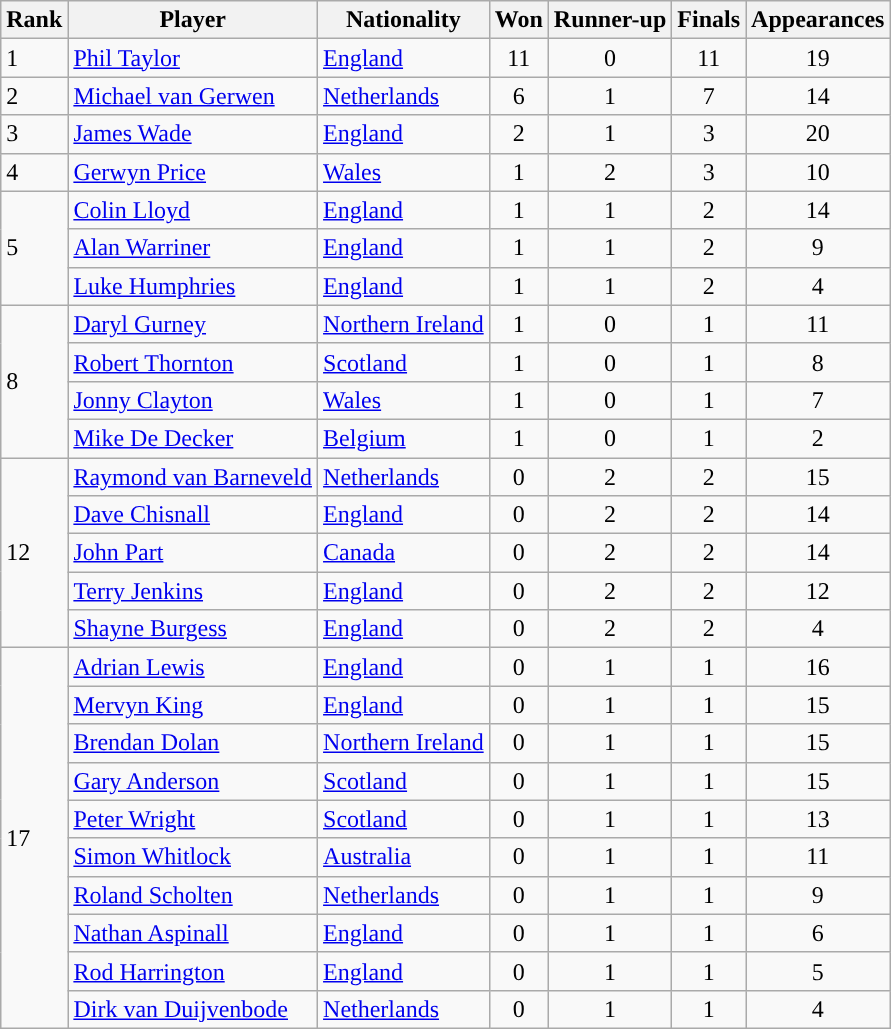<table class="wikitable sortable">
<tr>
<th>Rank</th>
<th>Player</th>
<th>Nationality</th>
<th>Won</th>
<th>Runner-up</th>
<th>Finals</th>
<th>Appearances</th>
</tr>
<tr>
<td>1</td>
<td><a href='#'>Phil Taylor</a></td>
<td> <a href='#'>England</a></td>
<td align=center>11</td>
<td align=center>0</td>
<td align=center>11</td>
<td align=center>19</td>
</tr>
<tr>
<td>2</td>
<td><a href='#'>Michael van Gerwen</a></td>
<td> <a href='#'>Netherlands</a></td>
<td align=center>6</td>
<td align=center>1</td>
<td align=center>7</td>
<td align=center>14</td>
</tr>
<tr>
<td>3</td>
<td><a href='#'>James Wade</a></td>
<td> <a href='#'>England</a></td>
<td align=center>2</td>
<td align=center>1</td>
<td align=center>3</td>
<td align=center>20</td>
</tr>
<tr>
<td>4</td>
<td><a href='#'>Gerwyn Price</a></td>
<td> <a href='#'>Wales</a></td>
<td align="center">1</td>
<td align="center">2</td>
<td align="center">3</td>
<td align="center">10</td>
</tr>
<tr>
<td rowspan="3">5</td>
<td><a href='#'>Colin Lloyd</a></td>
<td> <a href='#'>England</a></td>
<td align="center">1</td>
<td align="center">1</td>
<td align="center">2</td>
<td align="center">14</td>
</tr>
<tr>
<td><a href='#'>Alan Warriner</a></td>
<td> <a href='#'>England</a></td>
<td align=center>1</td>
<td align=center>1</td>
<td align=center>2</td>
<td align=center>9</td>
</tr>
<tr>
<td><a href='#'>Luke Humphries</a></td>
<td> <a href='#'>England</a></td>
<td align="center">1</td>
<td align="center">1</td>
<td align="center">2</td>
<td align="center">4</td>
</tr>
<tr>
<td rowspan="4">8</td>
<td><a href='#'>Daryl Gurney</a></td>
<td> <a href='#'>Northern Ireland</a></td>
<td align="center">1</td>
<td align="center">0</td>
<td align="center">1</td>
<td align="center">11</td>
</tr>
<tr>
<td><a href='#'>Robert Thornton</a></td>
<td> <a href='#'>Scotland</a></td>
<td align=center>1</td>
<td align=center>0</td>
<td align=center>1</td>
<td align=center>8</td>
</tr>
<tr>
<td><a href='#'>Jonny Clayton</a></td>
<td> <a href='#'>Wales</a></td>
<td align="center">1</td>
<td align="center">0</td>
<td align="center">1</td>
<td align="center">7</td>
</tr>
<tr>
<td><a href='#'>Mike De Decker</a></td>
<td> <a href='#'>Belgium</a></td>
<td align="center">1</td>
<td align="center">0</td>
<td align="center">1</td>
<td align="center">2</td>
</tr>
<tr>
<td rowspan="5">12</td>
<td><a href='#'>Raymond van Barneveld</a></td>
<td> <a href='#'>Netherlands</a></td>
<td align="center">0</td>
<td align="center">2</td>
<td align="center">2</td>
<td align="center">15</td>
</tr>
<tr>
<td><a href='#'>Dave Chisnall</a></td>
<td> <a href='#'>England</a></td>
<td align="center">0</td>
<td align="center">2</td>
<td align="center">2</td>
<td align="center">14</td>
</tr>
<tr>
<td><a href='#'>John Part</a></td>
<td> <a href='#'>Canada</a></td>
<td align="center">0</td>
<td align="center">2</td>
<td align="center">2</td>
<td align="center">14</td>
</tr>
<tr>
<td><a href='#'>Terry Jenkins</a></td>
<td> <a href='#'>England</a></td>
<td align=center>0</td>
<td align=center>2</td>
<td align=center>2</td>
<td align=center>12</td>
</tr>
<tr>
<td><a href='#'>Shayne Burgess</a></td>
<td> <a href='#'>England</a></td>
<td align=center>0</td>
<td align=center>2</td>
<td align=center>2</td>
<td align=center>4</td>
</tr>
<tr>
<td rowspan="10">17</td>
<td><a href='#'>Adrian Lewis</a></td>
<td> <a href='#'>England</a></td>
<td align=center>0</td>
<td align=center>1</td>
<td align=center>1</td>
<td align=center>16</td>
</tr>
<tr>
<td><a href='#'>Mervyn King</a></td>
<td> <a href='#'>England</a></td>
<td align=center>0</td>
<td align=center>1</td>
<td align=center>1</td>
<td align=center>15</td>
</tr>
<tr>
<td><a href='#'>Brendan Dolan</a></td>
<td> <a href='#'>Northern Ireland</a></td>
<td align=center>0</td>
<td align=center>1</td>
<td align=center>1</td>
<td align=center>15</td>
</tr>
<tr>
<td><a href='#'>Gary Anderson</a></td>
<td> <a href='#'>Scotland</a></td>
<td align=center>0</td>
<td align=center>1</td>
<td align=center>1</td>
<td align=center>15</td>
</tr>
<tr>
<td><a href='#'>Peter Wright</a></td>
<td> <a href='#'>Scotland</a></td>
<td align="center">0</td>
<td align="center">1</td>
<td align="center">1</td>
<td align="center">13</td>
</tr>
<tr>
<td><a href='#'>Simon Whitlock</a></td>
<td> <a href='#'>Australia</a></td>
<td align="center">0</td>
<td align="center">1</td>
<td align="center">1</td>
<td align="center">11</td>
</tr>
<tr>
<td><a href='#'>Roland Scholten</a></td>
<td> <a href='#'>Netherlands</a></td>
<td align=center>0</td>
<td align=center>1</td>
<td align=center>1</td>
<td align=center>9</td>
</tr>
<tr>
<td><a href='#'>Nathan Aspinall</a></td>
<td> <a href='#'>England</a></td>
<td align=center>0</td>
<td align=center>1</td>
<td align=center>1</td>
<td align=center>6</td>
</tr>
<tr>
<td><a href='#'>Rod Harrington</a></td>
<td> <a href='#'>England</a></td>
<td align=center>0</td>
<td align=center>1</td>
<td align=center>1</td>
<td align=center>5</td>
</tr>
<tr>
<td><a href='#'>Dirk van Duijvenbode</a></td>
<td> <a href='#'>Netherlands</a></td>
<td align=center>0</td>
<td align=center>1</td>
<td align=center>1</td>
<td align=center>4</td>
</tr>
</table>
